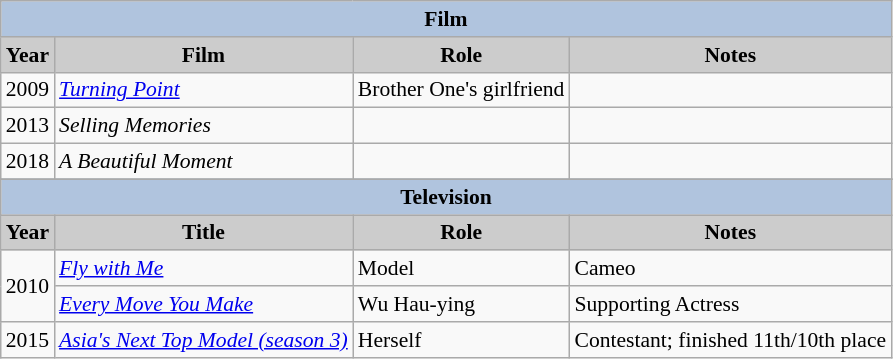<table class="wikitable" style="font-size:90%;">
<tr>
<th colspan=4 style="background:#B0C4DE;">Film</th>
</tr>
<tr align="center">
<th style="background: #CCCCCC;">Year</th>
<th style="background: #CCCCCC;">Film</th>
<th style="background: #CCCCCC;">Role</th>
<th style="background: #CCCCCC;">Notes</th>
</tr>
<tr>
<td>2009</td>
<td><em><a href='#'>Turning Point</a></em></td>
<td>Brother One's girlfriend</td>
<td></td>
</tr>
<tr>
<td>2013</td>
<td><em>Selling Memories</em></td>
<td></td>
<td></td>
</tr>
<tr>
<td>2018</td>
<td><em>A Beautiful Moment</em></td>
<td></td>
<td></td>
</tr>
<tr>
</tr>
<tr align="center">
<th colspan=4 style="background:#B0C4DE;">Television</th>
</tr>
<tr align="center">
<th style="background: #CCCCCC;">Year</th>
<th style="background: #CCCCCC;">Title</th>
<th style="background: #CCCCCC;">Role</th>
<th style="background: #CCCCCC;">Notes</th>
</tr>
<tr>
<td rowspan="2">2010</td>
<td><em><a href='#'>Fly with Me</a></em></td>
<td>Model</td>
<td>Cameo</td>
</tr>
<tr>
<td><em><a href='#'>Every Move You Make</a></em></td>
<td>Wu Hau-ying</td>
<td>Supporting Actress</td>
</tr>
<tr>
<td>2015</td>
<td><em><a href='#'>Asia's Next Top Model (season 3)</a></em></td>
<td>Herself</td>
<td>Contestant; finished 11th/10th place</td>
</tr>
</table>
